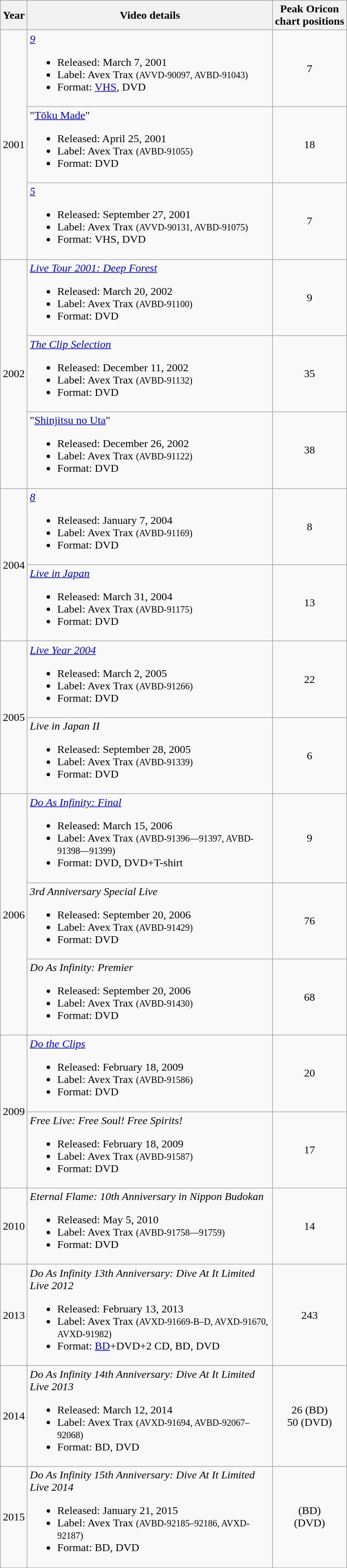<table class="wikitable" border="1">
<tr>
<th rowspan="1">Year</th>
<th rowspan="1" width="350">Video details</th>
<th colspan="1">Peak Oricon<br> chart positions</th>
</tr>
<tr>
<td rowspan="3">2001</td>
<td align="left"><em><a href='#'>9</a></em><br><ul><li>Released: March 7, 2001</li><li>Label: Avex Trax <small>(AVVD-90097, AVBD-91043)</small></li><li>Format: <a href='#'>VHS</a>, DVD</li></ul></td>
<td align="center">7</td>
</tr>
<tr>
<td align="left">"<a href='#'>Tōku Made</a>"<br><ul><li>Released: April 25, 2001</li><li>Label: Avex Trax <small>(AVBD-91055)</small></li><li>Format: DVD</li></ul></td>
<td align="center">18</td>
</tr>
<tr>
<td align="left"><em><a href='#'>5</a></em><br><ul><li>Released: September 27, 2001</li><li>Label: Avex Trax <small>(AVVD-90131, AVBD-91075)</small></li><li>Format: VHS, DVD</li></ul></td>
<td align="center">7</td>
</tr>
<tr>
<td rowspan="3">2002</td>
<td align="left"><em><a href='#'>Live Tour 2001: Deep Forest</a></em><br><ul><li>Released: March 20, 2002</li><li>Label: Avex Trax <small>(AVBD-91100)</small></li><li>Format: DVD</li></ul></td>
<td align="center">9</td>
</tr>
<tr>
<td align="left"><em><a href='#'>The Clip Selection</a></em><br><ul><li>Released: December 11, 2002</li><li>Label: Avex Trax <small>(AVBD-91132)</small></li><li>Format: DVD</li></ul></td>
<td align="center">35</td>
</tr>
<tr>
<td align="left">"<a href='#'>Shinjitsu no Uta</a>"<br><ul><li>Released: December 26, 2002</li><li>Label: Avex Trax <small>(AVBD-91122)</small></li><li>Format: DVD</li></ul></td>
<td align="center">38</td>
</tr>
<tr>
<td rowspan="2">2004</td>
<td align="left"><em><a href='#'>8</a></em><br><ul><li>Released: January 7, 2004</li><li>Label: Avex Trax <small>(AVBD-91169)</small></li><li>Format: DVD</li></ul></td>
<td align="center">8</td>
</tr>
<tr>
<td align="left"><em><a href='#'>Live in Japan</a></em><br><ul><li>Released: March 31, 2004</li><li>Label: Avex Trax <small>(AVBD-91175)</small></li><li>Format: DVD</li></ul></td>
<td align="center">13</td>
</tr>
<tr>
<td rowspan="2">2005</td>
<td align="left"><em><a href='#'>Live Year 2004</a></em><br><ul><li>Released: March 2, 2005</li><li>Label: Avex Trax <small>(AVBD-91266)</small></li><li>Format: DVD</li></ul></td>
<td align="center">22</td>
</tr>
<tr>
<td align="left"><em>Live in Japan II</em><br><ul><li>Released: September 28, 2005</li><li>Label: Avex Trax <small>(AVBD-91339)</small></li><li>Format: DVD</li></ul></td>
<td align="center">6</td>
</tr>
<tr>
<td rowspan="3">2006</td>
<td align="left"><em><a href='#'>Do As Infinity: Final</a></em><br><ul><li>Released: March 15, 2006</li><li>Label: Avex Trax <small>(AVBD-91396—91397, AVBD-91398—91399)</small></li><li>Format: DVD, DVD+T-shirt</li></ul></td>
<td align="center">9</td>
</tr>
<tr>
<td align="left"><em>3rd Anniversary Special Live</em><br><ul><li>Released: September 20, 2006</li><li>Label: Avex Trax <small>(AVBD-91429)</small></li><li>Format: DVD</li></ul></td>
<td align="center">76</td>
</tr>
<tr>
<td align="left"><em>Do As Infinity: Premier</em><br><ul><li>Released: September 20, 2006</li><li>Label: Avex Trax <small>(AVBD-91430)</small></li><li>Format: DVD</li></ul></td>
<td align="center">68</td>
</tr>
<tr>
<td rowspan="2">2009</td>
<td align="left"><em><a href='#'>Do the Clips</a></em><br><ul><li>Released: February 18, 2009</li><li>Label: Avex Trax <small>(AVBD-91586)</small></li><li>Format: DVD</li></ul></td>
<td align="center">20</td>
</tr>
<tr>
<td align="left"><em>Free Live: Free Soul! Free Spirits!</em><br><ul><li>Released: February 18, 2009</li><li>Label: Avex Trax <small>(AVBD-91587)</small></li><li>Format: DVD</li></ul></td>
<td align="center">17</td>
</tr>
<tr>
<td>2010</td>
<td align="left"><em>Eternal Flame: 10th Anniversary in Nippon Budokan</em><br><ul><li>Released: May 5, 2010</li><li>Label: Avex Trax <small>(AVBD-91758—91759)</small></li><li>Format: DVD</li></ul></td>
<td align="center">14</td>
</tr>
<tr>
<td>2013</td>
<td align="left"><em>Do As Infinity 13th Anniversary: Dive At It Limited Live 2012</em><br><ul><li>Released: February 13, 2013</li><li>Label: Avex Trax <small>(AVXD-91669-B–D, AVXD-91670, AVXD-91982)</small></li><li>Format: <a href='#'>BD</a>+DVD+2 CD, BD, DVD</li></ul></td>
<td align="center">243</td>
</tr>
<tr>
<td>2014</td>
<td align="left"><em>Do As Infinity 14th Anniversary: Dive At It Limited Live 2013</em><br><ul><li>Released: March 12, 2014</li><li>Label: Avex Trax <small>(AVXD-91694, AVBD-92067–92068)</small></li><li>Format: BD, DVD</li></ul></td>
<td align="center">26 (BD)<br>50 (DVD)</td>
</tr>
<tr>
<td>2015</td>
<td align="left"><em>Do As Infinity 15th Anniversary: Dive At It Limited Live 2014</em><br><ul><li>Released: January 21, 2015</li><li>Label: Avex Trax <small>(AVBD-92185–92186, AVXD-92187)</small></li><li>Format: BD, DVD</li></ul></td>
<td align="center">(BD)<br>(DVD)<br></td>
</tr>
</table>
